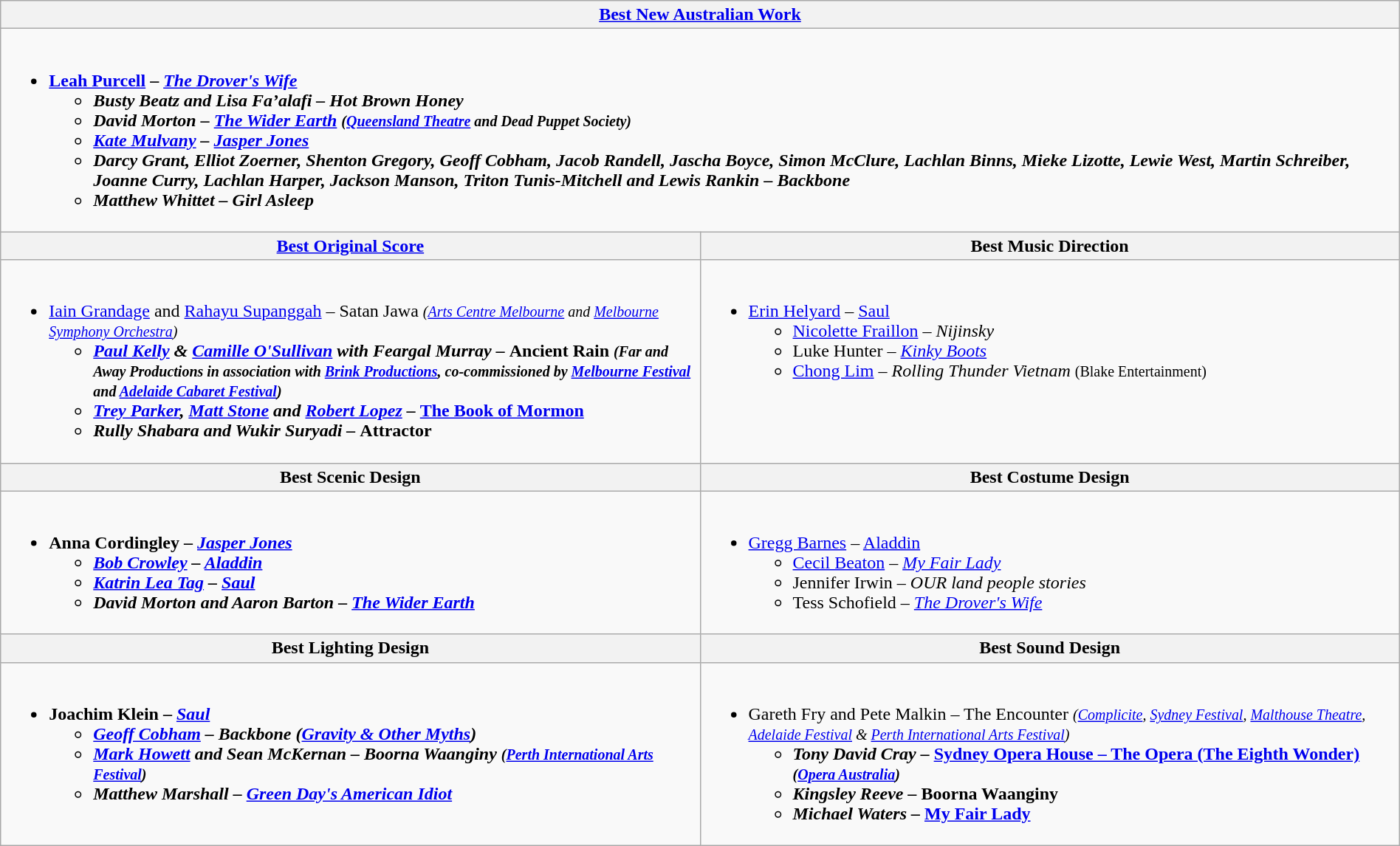<table class="wikitable" style="width:100%;">
<tr>
<th colspan=2 style="width:50%"><a href='#'>Best New Australian Work</a></th>
</tr>
<tr>
<td colspan=2 valign="top"><br><ul><li><strong><a href='#'>Leah Purcell</a> – <em><a href='#'>The Drover's Wife</a><strong><em><ul><li>Busty Beatz and Lisa Fa’alafi – </em>Hot Brown Honey<em></li><li>David Morton – </em><a href='#'>The Wider Earth</a><em> <small>(<a href='#'>Queensland Theatre</a> and Dead Puppet Society)</small></li><li><a href='#'>Kate Mulvany</a> – </em><a href='#'>Jasper Jones</a><em></li><li>Darcy Grant, Elliot Zoerner, Shenton Gregory, Geoff Cobham, Jacob Randell, Jascha Boyce, Simon McClure, Lachlan Binns, Mieke Lizotte, Lewie West, Martin Schreiber, Joanne Curry, Lachlan Harper, Jackson Manson, Triton Tunis-Mitchell and Lewis Rankin – </em>Backbone<em></li><li>Matthew Whittet – </em>Girl Asleep<em></li></ul></li></ul></td>
</tr>
<tr>
<th style="width:50%"><a href='#'>Best Original Score</a></th>
<th style="width:50%">Best Music Direction</th>
</tr>
<tr>
<td valign="top"><br><ul><li></strong><a href='#'>Iain Grandage</a> and <a href='#'>Rahayu Supanggah</a> – </em>Satan Jawa<em> <small>(<a href='#'>Arts Centre Melbourne</a> and <a href='#'>Melbourne Symphony Orchestra</a>)</small><strong><ul><li><a href='#'>Paul Kelly</a> & <a href='#'>Camille O'Sullivan</a> with Feargal Murray – </em>Ancient Rain<em> <small>(Far and Away Productions in association with <a href='#'>Brink Productions</a>, co-commissioned by <a href='#'>Melbourne Festival</a> and <a href='#'>Adelaide Cabaret Festival</a>)</small></li><li><a href='#'>Trey Parker</a>, <a href='#'>Matt Stone</a> and <a href='#'>Robert Lopez</a> – </em><a href='#'>The Book of Mormon</a><em></li><li>Rully Shabara and Wukir Suryadi – </em>Attractor<em></li></ul></li></ul></td>
<td valign="top"><br><ul><li></strong><a href='#'>Erin Helyard</a> – </em><a href='#'>Saul</a></em></strong><ul><li><a href='#'>Nicolette Fraillon</a> – <em>Nijinsky</em></li><li>Luke Hunter – <em><a href='#'>Kinky Boots</a></em></li><li><a href='#'>Chong Lim</a> – <em>Rolling Thunder Vietnam</em> <small>(Blake Entertainment)</small></li></ul></li></ul></td>
</tr>
<tr>
<th style="width:50%">Best Scenic Design</th>
<th style="width:50%">Best Costume Design</th>
</tr>
<tr>
<td valign="top"><br><ul><li><strong>Anna Cordingley – <em><a href='#'>Jasper Jones</a><strong><em><ul><li><a href='#'>Bob Crowley</a> – </em><a href='#'>Aladdin</a><em></li><li><a href='#'>Katrin Lea Tag</a> – </em><a href='#'>Saul</a><em></li><li>David Morton and Aaron Barton – </em><a href='#'>The Wider Earth</a><em></li></ul></li></ul></td>
<td valign="top"><br><ul><li></strong><a href='#'>Gregg Barnes</a> – </em><a href='#'>Aladdin</a></em></strong><ul><li><a href='#'>Cecil Beaton</a> – <em><a href='#'>My Fair Lady</a></em></li><li>Jennifer Irwin – <em>OUR land people stories</em></li><li>Tess Schofield – <em><a href='#'>The Drover's Wife</a></em></li></ul></li></ul></td>
</tr>
<tr>
<th style="width:50%">Best Lighting Design</th>
<th style="width:50%">Best Sound Design</th>
</tr>
<tr>
<td valign="top"><br><ul><li><strong>Joachim Klein – <em><a href='#'>Saul</a><strong><em><ul><li><a href='#'>Geoff Cobham</a> – </em>Backbone<em> (<a href='#'>Gravity & Other Myths</a>)</li><li><a href='#'>Mark Howett</a> and Sean McKernan – </em>Boorna Waanginy<em> <small>(<a href='#'>Perth International Arts Festival</a>)</small></li><li>Matthew Marshall – </em><a href='#'>Green Day's American Idiot</a><em></li></ul></li></ul></td>
<td valign="top"><br><ul><li></strong>Gareth Fry and Pete Malkin – </em>The Encounter<em> <small>(<a href='#'>Complicite</a>, <a href='#'>Sydney Festival</a>, <a href='#'>Malthouse Theatre</a>, <a href='#'>Adelaide Festival</a> & <a href='#'>Perth International Arts Festival</a>)</small><strong><ul><li>Tony David Cray – <a href='#'></em>Sydney Opera House – The Opera (The Eighth Wonder)<em></a> <small>(<a href='#'>Opera Australia</a>)</small></li><li>Kingsley Reeve – </em>Boorna Waanginy<em></li><li>Michael Waters – </em><a href='#'>My Fair Lady</a><em></li></ul></li></ul></td>
</tr>
</table>
